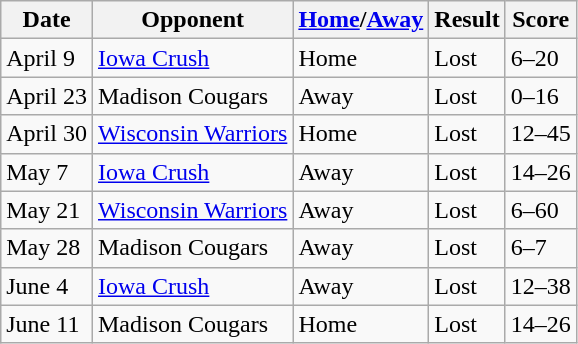<table class="wikitable">
<tr>
<th>Date</th>
<th>Opponent</th>
<th><a href='#'>Home</a>/<a href='#'>Away</a></th>
<th>Result</th>
<th>Score</th>
</tr>
<tr>
<td>April 9</td>
<td><a href='#'>Iowa Crush</a></td>
<td>Home</td>
<td>Lost</td>
<td>6–20</td>
</tr>
<tr>
<td>April 23</td>
<td>Madison Cougars</td>
<td>Away</td>
<td>Lost</td>
<td>0–16</td>
</tr>
<tr>
<td>April 30</td>
<td><a href='#'>Wisconsin Warriors</a></td>
<td>Home</td>
<td>Lost</td>
<td>12–45</td>
</tr>
<tr>
<td>May 7</td>
<td><a href='#'>Iowa Crush</a></td>
<td>Away</td>
<td>Lost</td>
<td>14–26</td>
</tr>
<tr>
<td>May 21</td>
<td><a href='#'>Wisconsin Warriors</a></td>
<td>Away</td>
<td>Lost</td>
<td>6–60</td>
</tr>
<tr>
<td>May 28</td>
<td>Madison Cougars</td>
<td>Away</td>
<td>Lost</td>
<td>6–7</td>
</tr>
<tr>
<td>June 4</td>
<td><a href='#'>Iowa Crush</a></td>
<td>Away</td>
<td>Lost</td>
<td>12–38</td>
</tr>
<tr>
<td>June 11</td>
<td>Madison Cougars</td>
<td>Home</td>
<td>Lost</td>
<td>14–26</td>
</tr>
</table>
